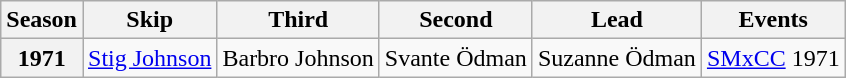<table class="wikitable">
<tr>
<th scope="col">Season</th>
<th scope="col">Skip</th>
<th scope="col">Third</th>
<th scope="col">Second</th>
<th scope="col">Lead</th>
<th scope="col">Events</th>
</tr>
<tr>
<th scope="row">1971</th>
<td><a href='#'>Stig Johnson</a></td>
<td>Barbro Johnson</td>
<td>Svante Ödman</td>
<td>Suzanne Ödman</td>
<td><a href='#'>SMxCC</a> 1971 </td>
</tr>
</table>
